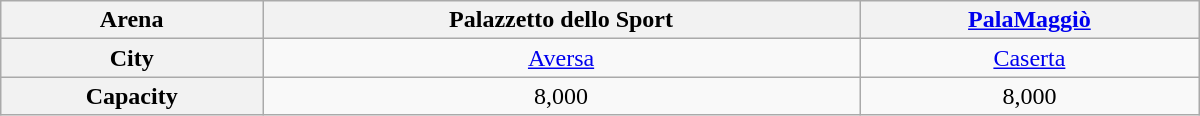<table class="wikitable" width="800">
<tr>
<th>Arena</th>
<th align="center">Palazzetto dello Sport</th>
<th align="center"><a href='#'>PalaMaggiò</a></th>
</tr>
<tr>
<th>City</th>
<td align="center"><a href='#'>Aversa</a></td>
<td align="center"><a href='#'>Caserta</a></td>
</tr>
<tr>
<th>Capacity</th>
<td align="center">8,000</td>
<td align="center">8,000</td>
</tr>
</table>
